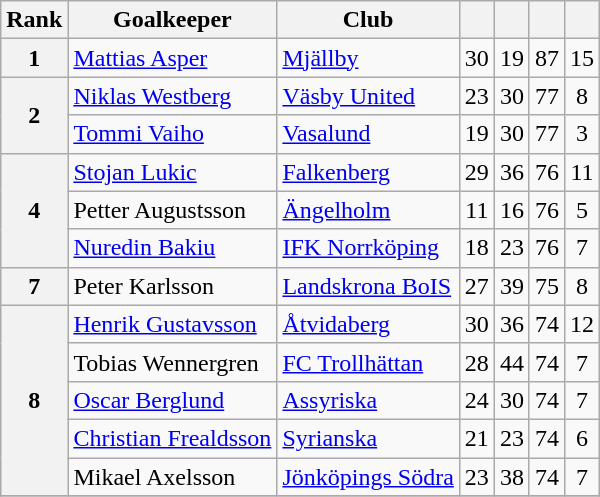<table class="wikitable sortable" style="text-align:center">
<tr>
<th>Rank</th>
<th>Goalkeeper</th>
<th>Club<br></th>
<th></th>
<th></th>
<th></th>
<th></th>
</tr>
<tr>
<th>1</th>
<td align="left"> <a href='#'>Mattias Asper</a></td>
<td align="left"><a href='#'>Mjällby</a></td>
<td align=center>30</td>
<td align=center>19</td>
<td align=center>87</td>
<td align=center>15</td>
</tr>
<tr>
<th rowspan=2>2</th>
<td align="left"> <a href='#'>Niklas Westberg</a></td>
<td align="left"><a href='#'>Väsby United</a></td>
<td align=center>23</td>
<td align=center>30</td>
<td align=center>77</td>
<td align=center>8</td>
</tr>
<tr>
<td align="left"> <a href='#'>Tommi Vaiho</a></td>
<td align="left"><a href='#'>Vasalund</a></td>
<td align=center>19</td>
<td align=center>30</td>
<td align=center>77</td>
<td align=center>3</td>
</tr>
<tr>
<th rowspan=3>4</th>
<td align="left"> <a href='#'>Stojan Lukic</a></td>
<td align="left"><a href='#'>Falkenberg</a></td>
<td align=center>29</td>
<td align=center>36</td>
<td align=center>76</td>
<td align=center>11</td>
</tr>
<tr>
<td align="left"> Petter Augustsson</td>
<td align="left"><a href='#'>Ängelholm</a></td>
<td align=center>11</td>
<td align=center>16</td>
<td align=center>76</td>
<td align=center>5</td>
</tr>
<tr>
<td align="left"> <a href='#'>Nuredin Bakiu</a></td>
<td align="left"><a href='#'>IFK Norrköping</a></td>
<td align=center>18</td>
<td align=center>23</td>
<td align=center>76</td>
<td align=center>7</td>
</tr>
<tr>
<th>7</th>
<td align="left"> Peter Karlsson</td>
<td align="left"><a href='#'>Landskrona BoIS</a></td>
<td align=center>27</td>
<td align=center>39</td>
<td align=center>75</td>
<td align=center>8</td>
</tr>
<tr>
<th rowspan=5>8</th>
<td align="left"> <a href='#'>Henrik Gustavsson</a></td>
<td align="left"><a href='#'>Åtvidaberg</a></td>
<td align=center>30</td>
<td align=center>36</td>
<td align=center>74</td>
<td align=center>12</td>
</tr>
<tr>
<td align="left"> Tobias Wennergren</td>
<td align="left"><a href='#'>FC Trollhättan</a></td>
<td align=center>28</td>
<td align=center>44</td>
<td align=center>74</td>
<td align=center>7</td>
</tr>
<tr>
<td align="left"> <a href='#'>Oscar Berglund</a></td>
<td align="left"><a href='#'>Assyriska</a></td>
<td align=center>24</td>
<td align=center>30</td>
<td align=center>74</td>
<td align=center>7</td>
</tr>
<tr>
<td align="left"> <a href='#'>Christian Frealdsson</a></td>
<td align="left"><a href='#'>Syrianska</a></td>
<td align=center>21</td>
<td align=center>23</td>
<td align=center>74</td>
<td align=center>6</td>
</tr>
<tr>
<td align="left"> Mikael Axelsson</td>
<td align="left"><a href='#'>Jönköpings Södra</a></td>
<td align=center>23</td>
<td align=center>38</td>
<td align=center>74</td>
<td align=center>7</td>
</tr>
<tr>
</tr>
</table>
